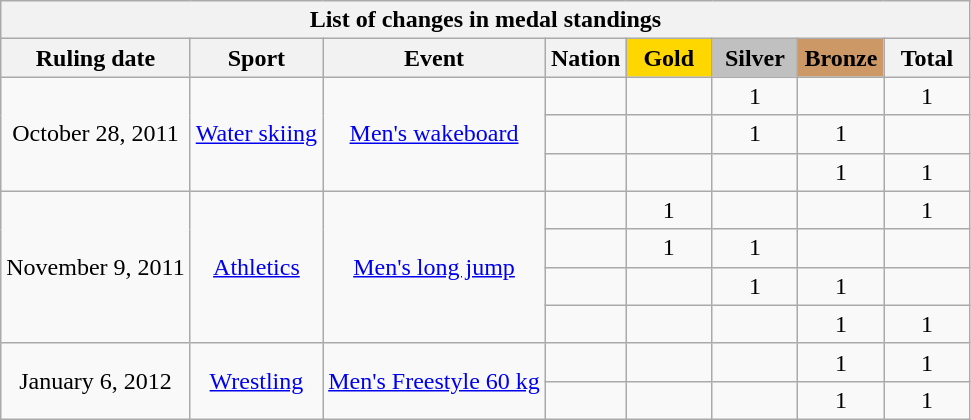<table class="wikitable" style="text-align:center">
<tr>
<th colspan=8>List of changes in medal standings</th>
</tr>
<tr>
<th>Ruling date</th>
<th>Sport</th>
<th>Event</th>
<th>Nation</th>
<th width=50 style="background:gold;">Gold</th>
<th width=50 style="background:silver;">Silver</th>
<th width=50 style="background:#cc9966;">Bronze</th>
<th width=50>Total</th>
</tr>
<tr>
<td rowspan=3>October 28, 2011</td>
<td rowspan=3><a href='#'>Water skiing</a></td>
<td rowspan=3><a href='#'>Men's wakeboard</a></td>
<td align=left></td>
<td></td>
<td> 1</td>
<td></td>
<td> 1</td>
</tr>
<tr>
<td align=left></td>
<td></td>
<td> 1</td>
<td> 1</td>
<td></td>
</tr>
<tr>
<td align=left></td>
<td></td>
<td></td>
<td> 1</td>
<td> 1</td>
</tr>
<tr>
<td rowspan=4>November 9, 2011</td>
<td rowspan=4><a href='#'>Athletics</a></td>
<td rowspan=4><a href='#'>Men's long jump</a></td>
<td align=left></td>
<td> 1</td>
<td></td>
<td></td>
<td> 1</td>
</tr>
<tr>
<td align=left></td>
<td> 1</td>
<td> 1</td>
<td></td>
<td></td>
</tr>
<tr>
<td align=left></td>
<td></td>
<td> 1</td>
<td> 1</td>
<td></td>
</tr>
<tr>
<td align=left></td>
<td></td>
<td></td>
<td> 1</td>
<td> 1</td>
</tr>
<tr>
<td rowspan=2>January 6, 2012</td>
<td rowspan=2><a href='#'>Wrestling</a></td>
<td rowspan=2><a href='#'>Men's Freestyle 60 kg</a></td>
<td align=left></td>
<td></td>
<td></td>
<td> 1</td>
<td> 1</td>
</tr>
<tr>
<td align=left></td>
<td></td>
<td></td>
<td> 1</td>
<td> 1</td>
</tr>
</table>
